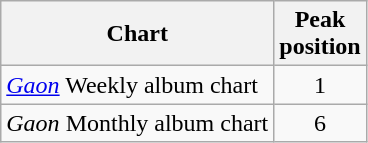<table class="wikitable sortable">
<tr>
<th>Chart</th>
<th>Peak<br>position</th>
</tr>
<tr>
<td><em><a href='#'>Gaon</a></em> Weekly album chart</td>
<td align="center">1</td>
</tr>
<tr>
<td><em>Gaon</em> Monthly album chart</td>
<td align="center">6</td>
</tr>
</table>
